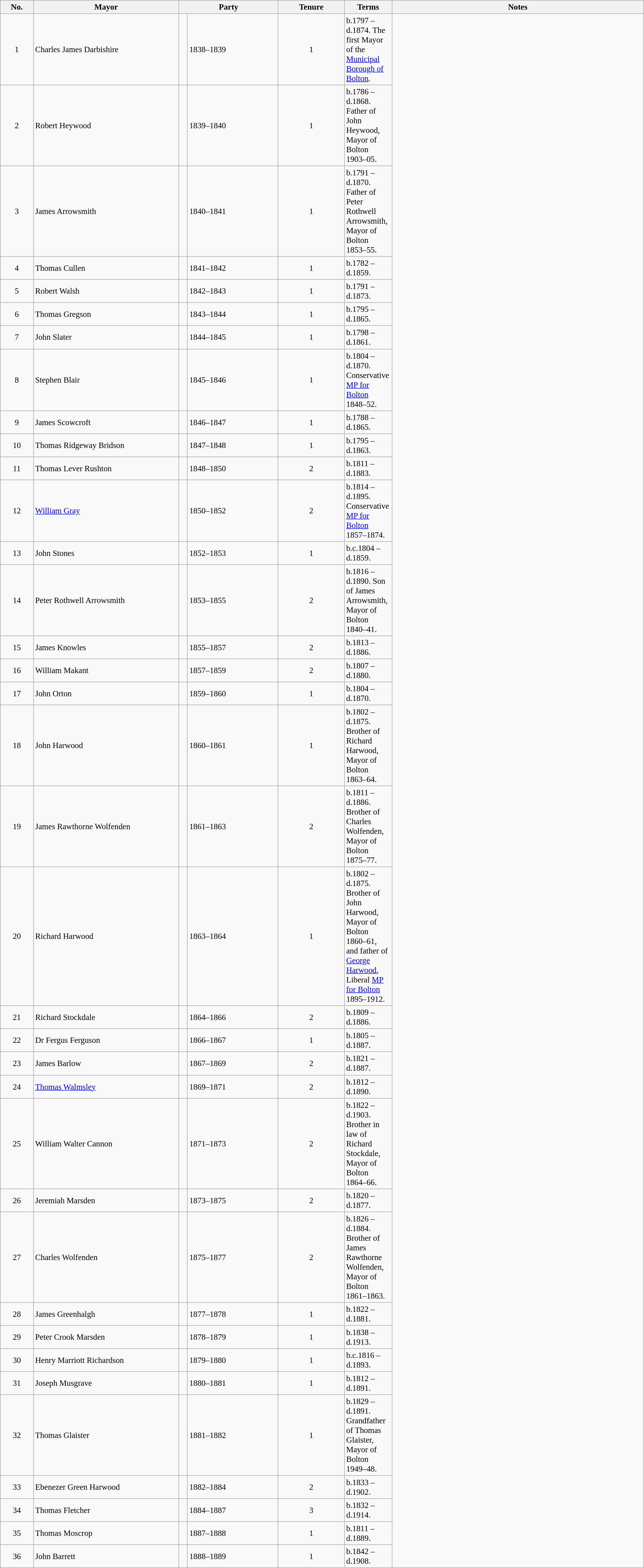<table class="wikitable"  style="font-size:95%; width: 95%;" border="1" cellpadding="1">
<tr>
<th width="5%">No.</th>
<th width ="22%">Mayor</th>
<th width="15%" colspan="2">Party</th>
<th width="10%">Tenure</th>
<th width="5%">Terms</th>
<th width="38%">Notes</th>
</tr>
<tr>
<td align=center>1</td>
<td>Charles James Darbishire</td>
<td></td>
<td>1838–1839</td>
<td align=center>1</td>
<td>b.1797 – d.1874. The first Mayor of the <a href='#'>Municipal Borough of Bolton</a>.</td>
</tr>
<tr>
<td align=center>2</td>
<td>Robert Heywood</td>
<td></td>
<td>1839–1840</td>
<td align=center>1</td>
<td>b.1786 – d.1868. Father of John Heywood, Mayor of Bolton 1903–05.</td>
</tr>
<tr>
<td align=center>3</td>
<td>James Arrowsmith</td>
<td></td>
<td>1840–1841</td>
<td align=center>1</td>
<td>b.1791 – d.1870. Father of Peter Rothwell Arrowsmith, Mayor of Bolton 1853–55.</td>
</tr>
<tr>
<td align=center>4</td>
<td>Thomas Cullen</td>
<td></td>
<td>1841–1842</td>
<td align=center>1</td>
<td>b.1782 – d.1859.</td>
</tr>
<tr>
<td align=center>5</td>
<td>Robert Walsh</td>
<td></td>
<td>1842–1843</td>
<td align=center>1</td>
<td>b.1791 – d.1873.</td>
</tr>
<tr>
<td align=center>6</td>
<td>Thomas Gregson</td>
<td></td>
<td>1843–1844</td>
<td align=center>1</td>
<td>b.1795 – d.1865.</td>
</tr>
<tr>
<td align=center>7</td>
<td>John Slater</td>
<td></td>
<td>1844–1845</td>
<td align=center>1</td>
<td>b.1798 – d.1861.</td>
</tr>
<tr>
<td align=center>8</td>
<td>Stephen Blair</td>
<td></td>
<td>1845–1846</td>
<td align=center>1</td>
<td>b.1804 – d.1870. Conservative <a href='#'>MP for Bolton</a> 1848–52.</td>
</tr>
<tr>
<td align=center>9</td>
<td>James Scowcroft</td>
<td></td>
<td>1846–1847</td>
<td align=center>1</td>
<td>b.1788 – d.1865.</td>
</tr>
<tr>
<td align=center>10</td>
<td>Thomas Ridgeway Bridson</td>
<td></td>
<td>1847–1848</td>
<td align=center>1</td>
<td>b.1795 – d.1863.</td>
</tr>
<tr>
<td align=center>11</td>
<td>Thomas Lever Rushton</td>
<td></td>
<td>1848–1850</td>
<td align=center>2</td>
<td>b.1811 – d.1883.</td>
</tr>
<tr>
<td align=center>12</td>
<td><a href='#'>William Gray</a></td>
<td></td>
<td>1850–1852</td>
<td align=center>2</td>
<td>b.1814 – d.1895. Conservative <a href='#'>MP for Bolton</a> 1857–1874.</td>
</tr>
<tr>
<td align=center>13</td>
<td>John Stones</td>
<td></td>
<td>1852–1853</td>
<td align=center>1</td>
<td>b.c.1804 – d.1859.</td>
</tr>
<tr>
<td align=center>14</td>
<td>Peter Rothwell Arrowsmith</td>
<td></td>
<td>1853–1855</td>
<td align=center>2</td>
<td>b.1816 – d.1890. Son of James Arrowsmith, Mayor of Bolton 1840–41.</td>
</tr>
<tr>
<td align=center>15</td>
<td>James Knowles</td>
<td></td>
<td>1855–1857</td>
<td align=center>2</td>
<td>b.1813 – d.1886.</td>
</tr>
<tr>
<td align=center>16</td>
<td>William Makant</td>
<td></td>
<td>1857–1859</td>
<td align=center>2</td>
<td>b.1807 – d.1880.</td>
</tr>
<tr>
<td align=center>17</td>
<td>John Orton</td>
<td></td>
<td>1859–1860</td>
<td align=center>1</td>
<td>b.1804 – d.1870.</td>
</tr>
<tr>
<td align=center>18</td>
<td>John Harwood</td>
<td></td>
<td>1860–1861</td>
<td align=center>1</td>
<td>b.1802 – d.1875. Brother of Richard Harwood, Mayor of Bolton 1863–64.</td>
</tr>
<tr>
<td align=center>19</td>
<td>James Rawthorne Wolfenden</td>
<td></td>
<td>1861–1863</td>
<td align=center>2</td>
<td>b.1811 – d.1886. Brother of Charles Wolfenden, Mayor of Bolton 1875–77.</td>
</tr>
<tr>
<td align=center>20</td>
<td>Richard Harwood</td>
<td></td>
<td>1863–1864</td>
<td align=center>1</td>
<td>b.1802 – d.1875. Brother of John Harwood, Mayor of Bolton 1860–61, and father of <a href='#'>George Harwood</a>, Liberal <a href='#'>MP for Bolton</a> 1895–1912.</td>
</tr>
<tr>
<td align=center>21</td>
<td>Richard Stockdale</td>
<td></td>
<td>1864–1866</td>
<td align=center>2</td>
<td>b.1809 – d.1886.</td>
</tr>
<tr>
<td align=center>22</td>
<td>Dr Fergus Ferguson</td>
<td></td>
<td>1866–1867</td>
<td align=center>1</td>
<td>b.1805 – d.1887.</td>
</tr>
<tr>
<td align=center>23</td>
<td>James Barlow</td>
<td></td>
<td>1867–1869</td>
<td align=center>2</td>
<td>b.1821 – d.1887.</td>
</tr>
<tr>
<td align=center>24</td>
<td><a href='#'>Thomas Walmsley</a></td>
<td></td>
<td>1869–1871</td>
<td align=center>2</td>
<td>b.1812 – d.1890.</td>
</tr>
<tr>
<td align=center>25</td>
<td>William Walter Cannon</td>
<td></td>
<td>1871–1873</td>
<td align=center>2</td>
<td>b.1822 – d.1903. Brother in law of Richard Stockdale, Mayor of Bolton 1864–66.</td>
</tr>
<tr>
<td align=center>26</td>
<td>Jeremiah Marsden</td>
<td></td>
<td>1873–1875</td>
<td align=center>2</td>
<td>b.1820 – d.1877.</td>
</tr>
<tr>
<td align=center>27</td>
<td>Charles Wolfenden</td>
<td></td>
<td>1875–1877</td>
<td align=center>2</td>
<td>b.1826 – d.1884. Brother of James Rawthorne Wolfenden, Mayor of Bolton 1861–1863.</td>
</tr>
<tr>
<td align=center>28</td>
<td>James Greenhalgh</td>
<td></td>
<td>1877–1878</td>
<td align=center>1</td>
<td>b.1822 – d.1881.</td>
</tr>
<tr>
<td align=center>29</td>
<td>Peter Crook Marsden</td>
<td></td>
<td>1878–1879</td>
<td align=center>1</td>
<td>b.1838 – d.1913.</td>
</tr>
<tr>
<td align=center>30</td>
<td>Henry Marriott Richardson</td>
<td></td>
<td>1879–1880</td>
<td align=center>1</td>
<td>b.c.1816 – d.1893.</td>
</tr>
<tr>
<td align=center>31</td>
<td>Joseph Musgrave</td>
<td></td>
<td>1880–1881</td>
<td align=center>1</td>
<td>b.1812 – d.1891.</td>
</tr>
<tr>
<td align=center>32</td>
<td>Thomas Glaister</td>
<td></td>
<td>1881–1882</td>
<td align=center>1</td>
<td>b.1829 – d.1891. Grandfather of Thomas Glaister, Mayor of Bolton 1949–48.</td>
</tr>
<tr>
<td align=center>33</td>
<td>Ebenezer Green Harwood</td>
<td></td>
<td>1882–1884</td>
<td align=center>2</td>
<td>b.1833 – d.1902.</td>
</tr>
<tr>
<td align=center>34</td>
<td>Thomas Fletcher</td>
<td></td>
<td>1884–1887</td>
<td align=center>3</td>
<td>b.1832 – d.1914.</td>
</tr>
<tr>
<td align=center>35</td>
<td>Thomas Moscrop</td>
<td></td>
<td>1887–1888</td>
<td align=center>1</td>
<td>b.1811 – d.1889.</td>
</tr>
<tr>
<td align=center>36</td>
<td>John Barrett</td>
<td></td>
<td>1888–1889</td>
<td align=center>1</td>
<td>b.1842 – d.1908.</td>
</tr>
</table>
